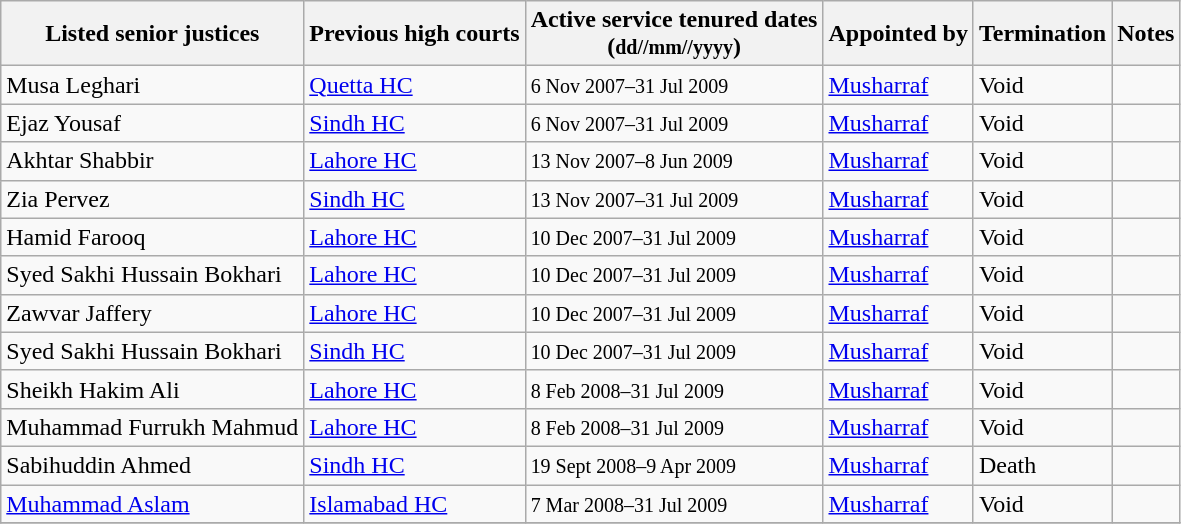<table class="wikitable sortable">
<tr>
<th>Listed senior justices</th>
<th>Previous high courts</th>
<th>Active service tenured dates<br>(<small>dd//mm//yyyy</small>)</th>
<th>Appointed by</th>
<th>Termination</th>
<th>Notes</th>
</tr>
<tr>
<td>Musa Leghari</td>
<td><a href='#'>Quetta HC</a></td>
<td><small>6 Nov 2007–31 Jul 2009</small></td>
<td><a href='#'>Musharraf</a></td>
<td>Void</td>
<td></td>
</tr>
<tr>
<td>Ejaz Yousaf</td>
<td><a href='#'>Sindh HC</a></td>
<td><small>6 Nov 2007–31 Jul 2009</small></td>
<td><a href='#'>Musharraf</a></td>
<td>Void</td>
<td></td>
</tr>
<tr>
<td>Akhtar Shabbir</td>
<td><a href='#'>Lahore HC</a></td>
<td><small>13 Nov 2007–8 Jun 2009</small></td>
<td><a href='#'>Musharraf</a></td>
<td>Void</td>
<td></td>
</tr>
<tr>
<td>Zia Pervez</td>
<td><a href='#'>Sindh HC</a></td>
<td><small>13 Nov 2007–31 Jul 2009</small></td>
<td><a href='#'>Musharraf</a></td>
<td>Void</td>
<td></td>
</tr>
<tr>
<td>Hamid Farooq</td>
<td><a href='#'>Lahore HC</a></td>
<td><small>10 Dec 2007–31 Jul 2009</small></td>
<td><a href='#'>Musharraf</a></td>
<td>Void</td>
<td></td>
</tr>
<tr>
<td>Syed Sakhi Hussain Bokhari</td>
<td><a href='#'>Lahore HC</a></td>
<td><small>10 Dec 2007–31 Jul 2009</small></td>
<td><a href='#'>Musharraf</a></td>
<td>Void</td>
<td></td>
</tr>
<tr>
<td Syed Zawwar Hussain Jaffery>Zawvar Jaffery</td>
<td><a href='#'>Lahore HC</a></td>
<td><small>10 Dec 2007–31 Jul 2009</small></td>
<td><a href='#'>Musharraf</a></td>
<td>Void</td>
</tr>
<tr>
<td>Syed Sakhi Hussain Bokhari</td>
<td><a href='#'>Sindh HC</a></td>
<td><small>10 Dec 2007–31 Jul 2009</small></td>
<td><a href='#'>Musharraf</a></td>
<td>Void</td>
<td></td>
</tr>
<tr>
<td>Sheikh Hakim Ali</td>
<td><a href='#'>Lahore HC</a></td>
<td><small>8 Feb 2008–31 Jul 2009</small></td>
<td><a href='#'>Musharraf</a></td>
<td>Void</td>
<td></td>
</tr>
<tr>
<td>Muhammad Furrukh Mahmud</td>
<td><a href='#'>Lahore HC</a></td>
<td><small>8 Feb 2008–31 Jul 2009</small></td>
<td><a href='#'>Musharraf</a></td>
<td>Void</td>
<td></td>
</tr>
<tr>
<td>Sabihuddin Ahmed</td>
<td><a href='#'>Sindh HC</a></td>
<td><small>19 Sept 2008–9 Apr 2009</small></td>
<td><a href='#'>Musharraf</a></td>
<td>Death</td>
<td></td>
</tr>
<tr>
<td><a href='#'>Muhammad Aslam</a></td>
<td><a href='#'>Islamabad HC</a></td>
<td><small>7 Mar 2008–31 Jul 2009</small></td>
<td><a href='#'>Musharraf</a></td>
<td>Void</td>
<td></td>
</tr>
<tr>
</tr>
</table>
